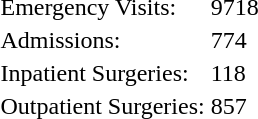<table>
<tr>
<td>Emergency Visits:</td>
<td>9718</td>
</tr>
<tr>
<td>Admissions:</td>
<td>774</td>
</tr>
<tr>
<td>Inpatient Surgeries:</td>
<td>118</td>
</tr>
<tr>
<td>Outpatient Surgeries:</td>
<td>857</td>
</tr>
</table>
